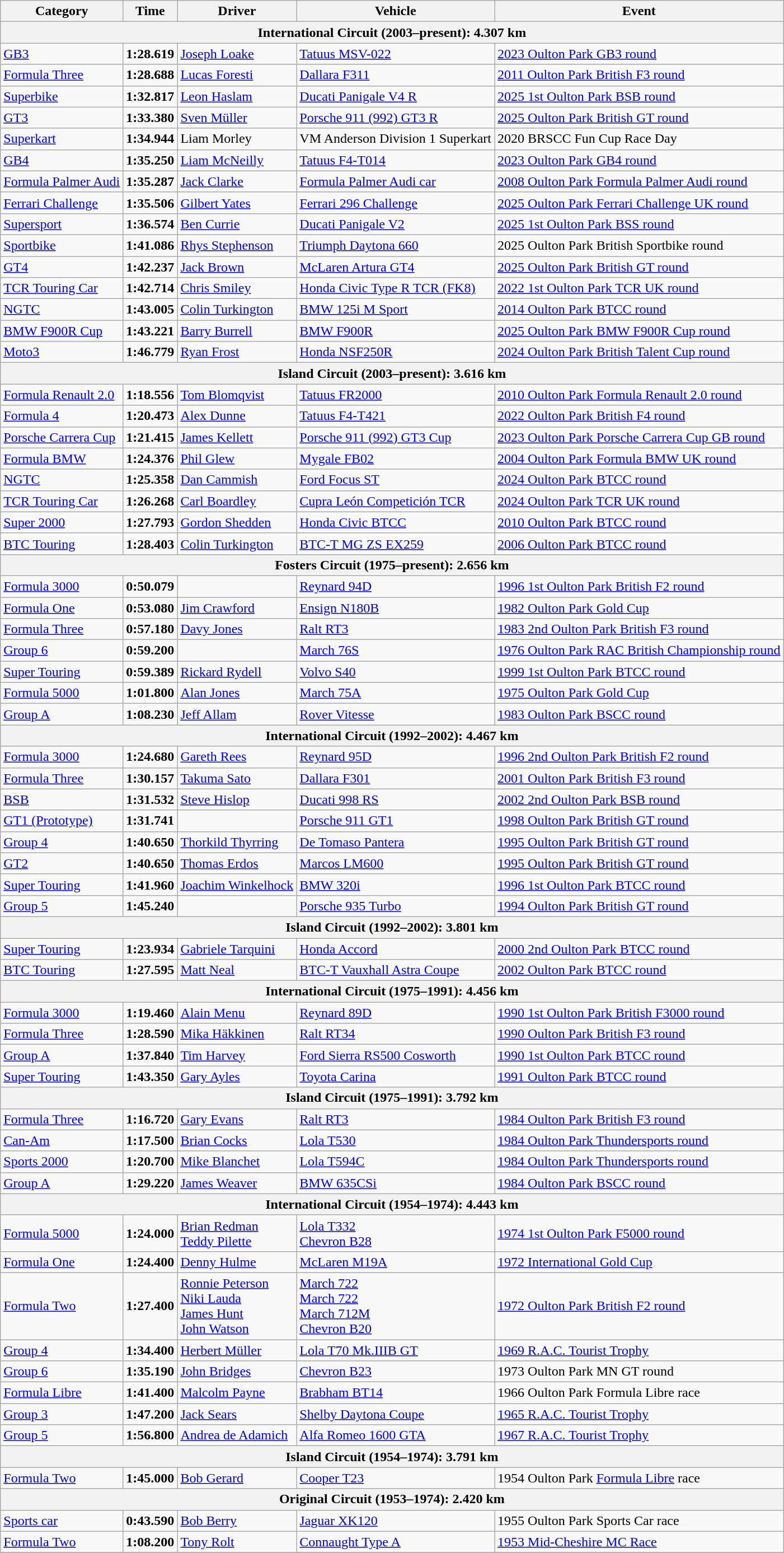<table class="wikitable">
<tr>
<th>Category</th>
<th>Time</th>
<th>Driver</th>
<th>Vehicle</th>
<th>Event</th>
</tr>
<tr>
<th colspan=5>International Circuit (2003–present): 4.307 km</th>
</tr>
<tr>
<td><a href='#'>GB3</a></td>
<td><strong>1:28.619</strong></td>
<td><a href='#'>Joseph Loake</a></td>
<td><a href='#'>Tatuus MSV-022</a></td>
<td><a href='#'>2023 Oulton Park GB3 round</a></td>
</tr>
<tr>
<td><a href='#'>Formula Three</a></td>
<td><strong>1:28.688</strong></td>
<td><a href='#'>Lucas Foresti</a></td>
<td><a href='#'>Dallara F311</a></td>
<td><a href='#'>2011 Oulton Park British F3 round</a></td>
</tr>
<tr>
<td><a href='#'>Superbike</a></td>
<td><strong>1:32.817</strong></td>
<td><a href='#'>Leon Haslam</a></td>
<td><a href='#'>Ducati Panigale V4 R</a></td>
<td><a href='#'>2025 1st Oulton Park BSB round</a></td>
</tr>
<tr>
<td><a href='#'>GT3</a></td>
<td><strong>1:33.380</strong></td>
<td><a href='#'>Sven Müller</a></td>
<td><a href='#'>Porsche 911 (992) GT3 R</a></td>
<td><a href='#'>2025 Oulton Park British GT round</a></td>
</tr>
<tr>
<td><a href='#'>Superkart</a></td>
<td><strong>1:34.944</strong></td>
<td>Liam Morley</td>
<td>VM Anderson Division 1 Superkart</td>
<td 2020 Superkarting UK Championship>2020 BRSCC Fun Cup Race Day</td>
</tr>
<tr>
<td><a href='#'>GB4</a></td>
<td><strong>1:35.250</strong></td>
<td><a href='#'>Liam McNeilly</a></td>
<td><a href='#'>Tatuus F4-T014</a></td>
<td><a href='#'>2023 Oulton Park GB4 round</a></td>
</tr>
<tr>
<td><a href='#'>Formula Palmer Audi</a></td>
<td><strong>1:35.287</strong></td>
<td><a href='#'>Jack Clarke</a></td>
<td><a href='#'>Formula Palmer Audi car</a></td>
<td><a href='#'>2008 Oulton Park Formula Palmer Audi round</a></td>
</tr>
<tr>
<td><a href='#'>Ferrari Challenge</a></td>
<td><strong>1:35.506</strong></td>
<td><a href='#'>Gilbert Yates</a></td>
<td><a href='#'>Ferrari 296 Challenge</a></td>
<td><a href='#'>2025 Oulton Park Ferrari Challenge UK round</a></td>
</tr>
<tr>
<td><a href='#'>Supersport</a></td>
<td><strong>1:36.574</strong></td>
<td><a href='#'>Ben Currie</a></td>
<td><a href='#'>Ducati Panigale V2</a></td>
<td><a href='#'>2025 1st Oulton Park BSS round</a></td>
</tr>
<tr>
<td><a href='#'>Sportbike</a></td>
<td><strong>1:41.086</strong></td>
<td><a href='#'>Rhys Stephenson</a></td>
<td><a href='#'>Triumph Daytona 660</a></td>
<td>2025 Oulton Park British Sportbike round</td>
</tr>
<tr>
<td><a href='#'>GT4</a></td>
<td><strong>1:42.237</strong></td>
<td><a href='#'>Jack Brown</a></td>
<td><a href='#'>McLaren Artura GT4</a></td>
<td><a href='#'>2025 Oulton Park British GT round</a></td>
</tr>
<tr>
<td><a href='#'>TCR Touring Car</a></td>
<td><strong>1:42.714</strong></td>
<td><a href='#'>Chris Smiley</a></td>
<td><a href='#'>Honda Civic Type R TCR (FK8)</a></td>
<td><a href='#'>2022 1st Oulton Park TCR UK round</a></td>
</tr>
<tr>
<td><a href='#'>NGTC</a></td>
<td><strong>1:43.005</strong></td>
<td><a href='#'>Colin Turkington</a></td>
<td><a href='#'>BMW 125i M Sport</a></td>
<td><a href='#'>2014 Oulton Park BTCC round</a></td>
</tr>
<tr>
<td><a href='#'>BMW F900R Cup</a></td>
<td><strong>1:43.221</strong></td>
<td><a href='#'>Barry Burrell</a></td>
<td><a href='#'>BMW F900R</a></td>
<td><a href='#'>2025 Oulton Park BMW F900R Cup round</a></td>
</tr>
<tr>
<td><a href='#'>Moto3</a></td>
<td><strong>1:46.779</strong></td>
<td><a href='#'>Ryan Frost</a></td>
<td><a href='#'>Honda NSF250R</a></td>
<td><a href='#'>2024 Oulton Park British Talent Cup round</a></td>
</tr>
<tr>
<th colspan=5>Island Circuit (2003–present): 3.616 km</th>
</tr>
<tr>
<td><a href='#'>Formula Renault 2.0</a></td>
<td><strong>1:18.556</strong></td>
<td><a href='#'>Tom Blomqvist</a></td>
<td><a href='#'>Tatuus FR2000</a></td>
<td><a href='#'>2010 Oulton Park Formula Renault 2.0 round</a></td>
</tr>
<tr>
<td><a href='#'>Formula 4</a></td>
<td><strong>1:20.473</strong></td>
<td><a href='#'>Alex Dunne</a></td>
<td><a href='#'>Tatuus F4-T421</a></td>
<td><a href='#'>2022 Oulton Park British F4 round</a></td>
</tr>
<tr>
<td><a href='#'>Porsche Carrera Cup</a></td>
<td><strong>1:21.415</strong></td>
<td><a href='#'>James Kellett</a></td>
<td><a href='#'>Porsche 911 (992) GT3 Cup</a></td>
<td><a href='#'>2023 Oulton Park Porsche Carrera Cup GB round</a></td>
</tr>
<tr>
<td><a href='#'>Formula BMW</a></td>
<td><strong>1:24.376</strong></td>
<td><a href='#'>Phil Glew</a></td>
<td><a href='#'>Mygale FB02</a></td>
<td><a href='#'>2004 Oulton Park Formula BMW UK round</a></td>
</tr>
<tr>
<td><a href='#'>NGTC</a></td>
<td><strong>1:25.358</strong></td>
<td><a href='#'>Dan Cammish</a></td>
<td><a href='#'>Ford Focus ST</a></td>
<td><a href='#'>2024 Oulton Park BTCC round</a></td>
</tr>
<tr>
<td><a href='#'>TCR Touring Car</a></td>
<td><strong>1:26.268</strong></td>
<td><a href='#'>Carl Boardley</a></td>
<td><a href='#'>Cupra León Competición TCR</a></td>
<td><a href='#'>2024 Oulton Park TCR UK round</a></td>
</tr>
<tr>
<td><a href='#'>Super 2000</a></td>
<td><strong>1:27.793</strong></td>
<td><a href='#'>Gordon Shedden</a></td>
<td><a href='#'>Honda Civic BTCC</a></td>
<td><a href='#'>2010 Oulton Park BTCC round</a></td>
</tr>
<tr>
<td><a href='#'>BTC Touring</a></td>
<td><strong>1:28.403</strong></td>
<td><a href='#'>Colin Turkington</a></td>
<td><a href='#'>BTC-T MG ZS EX259</a></td>
<td><a href='#'>2006 Oulton Park BTCC round</a></td>
</tr>
<tr>
<th colspan=5>Fosters Circuit (1975–present): 2.656 km</th>
</tr>
<tr>
<td><a href='#'>Formula 3000</a></td>
<td><strong>0:50.079</strong></td>
<td></td>
<td><a href='#'>Reynard 94D</a></td>
<td><a href='#'>1996 1st Oulton Park British F2 round</a></td>
</tr>
<tr>
<td><a href='#'>Formula One</a></td>
<td><strong>0:53.080</strong></td>
<td><a href='#'>Jim Crawford</a></td>
<td><a href='#'>Ensign N180B</a></td>
<td><a href='#'>1982 Oulton Park Gold Cup</a></td>
</tr>
<tr>
<td><a href='#'>Formula Three</a></td>
<td><strong>0:57.180</strong></td>
<td><a href='#'>Davy Jones</a></td>
<td><a href='#'>Ralt RT3</a></td>
<td><a href='#'>1983 2nd Oulton Park British F3 round</a></td>
</tr>
<tr>
<td><a href='#'>Group 6</a></td>
<td><strong>0:59.200</strong></td>
<td></td>
<td><a href='#'>March 76S</a></td>
<td><a href='#'>1976 Oulton Park RAC British Championship round</a></td>
</tr>
<tr>
<td><a href='#'>Super Touring</a></td>
<td><strong>0:59.389</strong></td>
<td><a href='#'>Rickard Rydell</a></td>
<td><a href='#'>Volvo S40</a></td>
<td><a href='#'>1999 1st Oulton Park BTCC round</a></td>
</tr>
<tr>
<td><a href='#'>Formula 5000</a></td>
<td><strong>1:01.800</strong></td>
<td><a href='#'>Alan Jones</a></td>
<td><a href='#'>March 75A</a></td>
<td><a href='#'>1975 Oulton Park Gold Cup</a></td>
</tr>
<tr>
<td><a href='#'>Group A</a></td>
<td><strong>1:08.230</strong></td>
<td><a href='#'>Jeff Allam</a></td>
<td><a href='#'>Rover Vitesse</a></td>
<td><a href='#'>1983 Oulton Park BSCC round</a></td>
</tr>
<tr>
<th colspan=5>International Circuit (1992–2002): 4.467 km</th>
</tr>
<tr>
<td><a href='#'>Formula 3000</a></td>
<td><strong>1:24.680</strong></td>
<td><a href='#'>Gareth Rees</a></td>
<td><a href='#'>Reynard 95D</a></td>
<td><a href='#'>1996 2nd Oulton Park British F2 round</a></td>
</tr>
<tr>
<td><a href='#'>Formula Three</a></td>
<td><strong>1:30.157</strong></td>
<td><a href='#'>Takuma Sato</a></td>
<td><a href='#'>Dallara F301</a></td>
<td><a href='#'>2001 Oulton Park British F3 round</a></td>
</tr>
<tr>
<td><a href='#'>BSB</a></td>
<td><strong>1:31.532</strong></td>
<td><a href='#'>Steve Hislop</a></td>
<td><a href='#'>Ducati 998 RS</a></td>
<td><a href='#'>2002 2nd Oulton Park BSB round</a></td>
</tr>
<tr>
<td><a href='#'>GT1 (Prototype)</a></td>
<td><strong>1:31.741</strong></td>
<td></td>
<td><a href='#'>Porsche 911 GT1</a></td>
<td><a href='#'>1998 Oulton Park British GT round</a></td>
</tr>
<tr>
<td><a href='#'>Group 4</a></td>
<td><strong>1:40.650</strong></td>
<td><a href='#'>Thorkild Thyrring</a></td>
<td><a href='#'>De Tomaso Pantera</a></td>
<td><a href='#'>1995 Oulton Park British GT round</a></td>
</tr>
<tr>
<td><a href='#'>GT2</a></td>
<td><strong>1:40.650</strong></td>
<td><a href='#'>Thomas Erdos</a></td>
<td><a href='#'>Marcos LM600</a></td>
<td><a href='#'>1995 Oulton Park British GT round</a></td>
</tr>
<tr>
<td><a href='#'>Super Touring</a></td>
<td><strong>1:41.960</strong></td>
<td><a href='#'>Joachim Winkelhock</a></td>
<td><a href='#'>BMW 320i</a></td>
<td><a href='#'>1996 1st Oulton Park BTCC round</a></td>
</tr>
<tr>
<td><a href='#'>Group 5</a></td>
<td><strong>1:45.240</strong></td>
<td></td>
<td><a href='#'>Porsche 935 Turbo</a></td>
<td><a href='#'>1994 Oulton Park British GT round</a></td>
</tr>
<tr>
<th colspan=5>Island Circuit (1992–2002): 3.801 km</th>
</tr>
<tr>
<td><a href='#'>Super Touring</a></td>
<td><strong>1:23.934</strong></td>
<td><a href='#'>Gabriele Tarquini</a></td>
<td><a href='#'>Honda Accord</a></td>
<td><a href='#'>2000 2nd Oulton Park BTCC round</a></td>
</tr>
<tr>
<td><a href='#'>BTC Touring</a></td>
<td><strong>1:27.595</strong></td>
<td><a href='#'>Matt Neal</a></td>
<td><a href='#'>BTC-T Vauxhall Astra Coupe</a></td>
<td><a href='#'>2002 Oulton Park BTCC round</a></td>
</tr>
<tr>
<th colspan=5>International Circuit (1975–1991): 4.456 km</th>
</tr>
<tr>
<td><a href='#'>Formula 3000</a></td>
<td><strong>1:19.460</strong></td>
<td><a href='#'>Alain Menu</a></td>
<td><a href='#'>Reynard 89D</a></td>
<td><a href='#'>1990 1st Oulton Park British F3000 round</a></td>
</tr>
<tr>
<td><a href='#'>Formula Three</a></td>
<td><strong>1:28.590</strong></td>
<td><a href='#'>Mika Häkkinen</a></td>
<td><a href='#'>Ralt RT34</a></td>
<td><a href='#'>1990 Oulton Park British F3 round</a></td>
</tr>
<tr>
<td><a href='#'>Group A</a></td>
<td><strong>1:37.840</strong></td>
<td><a href='#'>Tim Harvey</a></td>
<td><a href='#'>Ford Sierra RS500 Cosworth</a></td>
<td><a href='#'>1990 1st Oulton Park BTCC round</a></td>
</tr>
<tr>
<td><a href='#'>Super Touring</a></td>
<td><strong>1:43.350</strong></td>
<td><a href='#'>Gary Ayles</a></td>
<td><a href='#'>Toyota Carina</a></td>
<td><a href='#'>1991 Oulton Park BTCC round</a></td>
</tr>
<tr>
<th colspan=5>Island Circuit (1975–1991): 3.792 km</th>
</tr>
<tr>
<td><a href='#'>Formula Three</a></td>
<td><strong>1:16.720</strong></td>
<td><a href='#'>Gary Evans</a></td>
<td><a href='#'>Ralt RT3</a></td>
<td><a href='#'>1984 Oulton Park British F3 round</a></td>
</tr>
<tr>
<td><a href='#'>Can-Am</a></td>
<td><strong>1:17.500</strong></td>
<td><a href='#'>Brian Cocks</a></td>
<td><a href='#'>Lola T530</a></td>
<td><a href='#'>1984 Oulton Park Thundersports round</a></td>
</tr>
<tr>
<td><a href='#'>Sports 2000</a></td>
<td><strong>1:20.700</strong></td>
<td><a href='#'>Mike Blanchet</a></td>
<td><a href='#'>Lola T594C</a></td>
<td><a href='#'>1984 Oulton Park Thundersports round</a></td>
</tr>
<tr>
<td><a href='#'>Group A</a></td>
<td><strong>1:29.220</strong></td>
<td><a href='#'>James Weaver</a></td>
<td><a href='#'>BMW 635CSi</a></td>
<td><a href='#'>1984 Oulton Park BSCC round</a></td>
</tr>
<tr>
<th colspan=5>International Circuit (1954–1974): 4.443 km</th>
</tr>
<tr>
<td><a href='#'>Formula 5000</a></td>
<td><strong>1:24.000</strong></td>
<td><a href='#'>Brian Redman</a><br><a href='#'>Teddy Pilette</a></td>
<td><a href='#'>Lola T332</a><br><a href='#'>Chevron B28</a></td>
<td><a href='#'>1974 1st Oulton Park F5000 round</a></td>
</tr>
<tr>
<td><a href='#'>Formula One</a></td>
<td><strong>1:24.400</strong></td>
<td><a href='#'>Denny Hulme</a></td>
<td><a href='#'>McLaren M19A</a></td>
<td><a href='#'>1972 International Gold Cup</a></td>
</tr>
<tr>
<td><a href='#'>Formula Two</a></td>
<td><strong>1:27.400</strong></td>
<td><a href='#'>Ronnie Peterson</a><br><a href='#'>Niki Lauda</a><br><a href='#'>James Hunt</a><br><a href='#'>John Watson</a></td>
<td><a href='#'>March 722</a><br><a href='#'>March 722</a><br><a href='#'>March 712M</a><br><a href='#'>Chevron B20</a></td>
<td><a href='#'>1972 Oulton Park British F2 round</a></td>
</tr>
<tr>
<td><a href='#'>Group 4</a></td>
<td><strong>1:34.400</strong></td>
<td><a href='#'>Herbert Müller</a></td>
<td><a href='#'>Lola T70 Mk.IIIB GT</a></td>
<td><a href='#'>1969 R.A.C. Tourist Trophy</a></td>
</tr>
<tr>
<td><a href='#'>Group 6</a></td>
<td><strong>1:35.190</strong></td>
<td><a href='#'>John Bridges</a></td>
<td><a href='#'>Chevron B23</a></td>
<td>1973 Oulton Park MN GT round</td>
</tr>
<tr>
<td><a href='#'>Formula Libre</a></td>
<td><strong>1:41.400</strong></td>
<td><a href='#'>Malcolm Payne</a></td>
<td><a href='#'>Brabham BT14</a></td>
<td>1966 Oulton Park Formula Libre race</td>
</tr>
<tr>
<td><a href='#'>Group 3</a></td>
<td><strong>1:47.200</strong></td>
<td><a href='#'>Jack Sears</a></td>
<td><a href='#'>Shelby Daytona Coupe</a></td>
<td><a href='#'>1965 R.A.C. Tourist Trophy</a></td>
</tr>
<tr>
<td><a href='#'>Group 5</a></td>
<td><strong>1:56.800</strong></td>
<td><a href='#'>Andrea de Adamich</a></td>
<td><a href='#'>Alfa Romeo 1600 GTA</a></td>
<td><a href='#'>1967 R.A.C. Tourist Trophy</a></td>
</tr>
<tr>
<th colspan=5>Island Circuit (1954–1974): 3.791 km</th>
</tr>
<tr>
<td><a href='#'>Formula Two</a></td>
<td><strong>1:45.000</strong></td>
<td><a href='#'>Bob Gerard</a></td>
<td><a href='#'>Cooper T23</a></td>
<td>1954 Oulton Park <a href='#'>Formula Libre</a> race</td>
</tr>
<tr>
<th colspan=5>Original Circuit (1953–1974): 2.420 km</th>
</tr>
<tr>
<td><a href='#'>Sports car</a></td>
<td><strong>0:43.590</strong></td>
<td><a href='#'>Bob Berry</a></td>
<td><a href='#'>Jaguar XK120</a></td>
<td>1955 Oulton Park Sports Car race</td>
</tr>
<tr>
<td><a href='#'>Formula Two</a></td>
<td><strong>1:08.200</strong></td>
<td><a href='#'>Tony Rolt</a></td>
<td><a href='#'>Connaught Type A</a></td>
<td><a href='#'>1953 Mid-Cheshire MC Race</a></td>
</tr>
<tr>
</tr>
</table>
